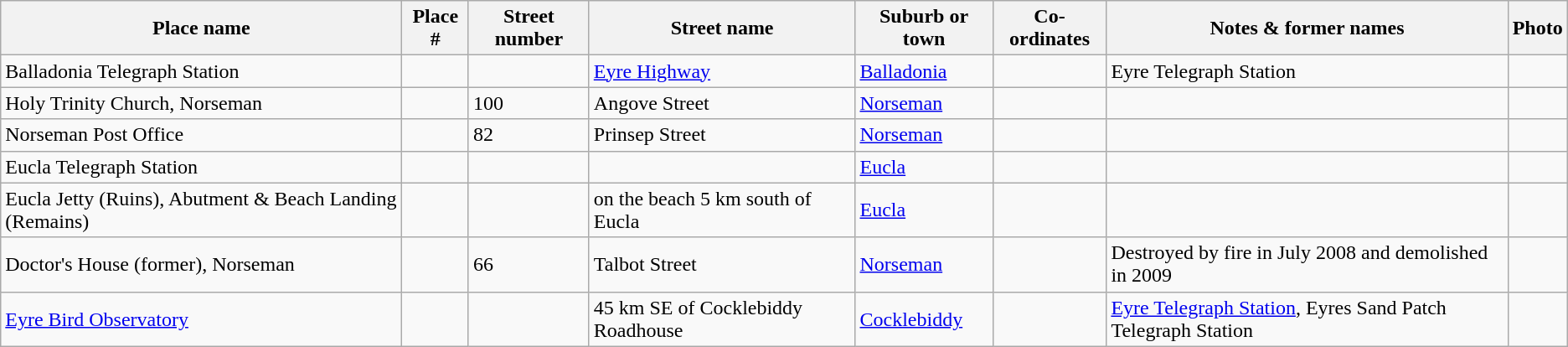<table class="wikitable sortable">
<tr>
<th>Place name</th>
<th>Place #</th>
<th>Street number</th>
<th>Street name</th>
<th>Suburb or town</th>
<th>Co-ordinates</th>
<th class="unsortable">Notes & former names</th>
<th class="unsortable">Photo</th>
</tr>
<tr>
<td>Balladonia Telegraph Station</td>
<td></td>
<td></td>
<td><a href='#'>Eyre Highway</a></td>
<td><a href='#'>Balladonia</a></td>
<td></td>
<td>Eyre Telegraph Station</td>
<td></td>
</tr>
<tr>
<td>Holy Trinity Church, Norseman</td>
<td></td>
<td>100</td>
<td>Angove Street</td>
<td><a href='#'>Norseman</a></td>
<td></td>
<td></td>
<td></td>
</tr>
<tr>
<td>Norseman Post Office</td>
<td></td>
<td>82</td>
<td>Prinsep Street</td>
<td><a href='#'>Norseman</a></td>
<td></td>
<td></td>
<td></td>
</tr>
<tr>
<td>Eucla Telegraph Station</td>
<td></td>
<td></td>
<td></td>
<td><a href='#'>Eucla</a></td>
<td></td>
<td></td>
<td></td>
</tr>
<tr>
<td>Eucla Jetty (Ruins), Abutment & Beach Landing (Remains)</td>
<td></td>
<td></td>
<td>on the beach 5 km south of Eucla</td>
<td><a href='#'>Eucla</a></td>
<td></td>
<td></td>
<td></td>
</tr>
<tr>
<td>Doctor's House (former), Norseman</td>
<td></td>
<td>66</td>
<td>Talbot Street</td>
<td><a href='#'>Norseman</a></td>
<td></td>
<td>Destroyed by fire in July 2008 and demolished in 2009</td>
<td></td>
</tr>
<tr>
<td><a href='#'>Eyre Bird Observatory</a></td>
<td></td>
<td></td>
<td>45 km SE of Cocklebiddy Roadhouse</td>
<td><a href='#'>Cocklebiddy</a></td>
<td></td>
<td><a href='#'>Eyre Telegraph Station</a>, Eyres Sand Patch Telegraph Station</td>
<td></td>
</tr>
</table>
